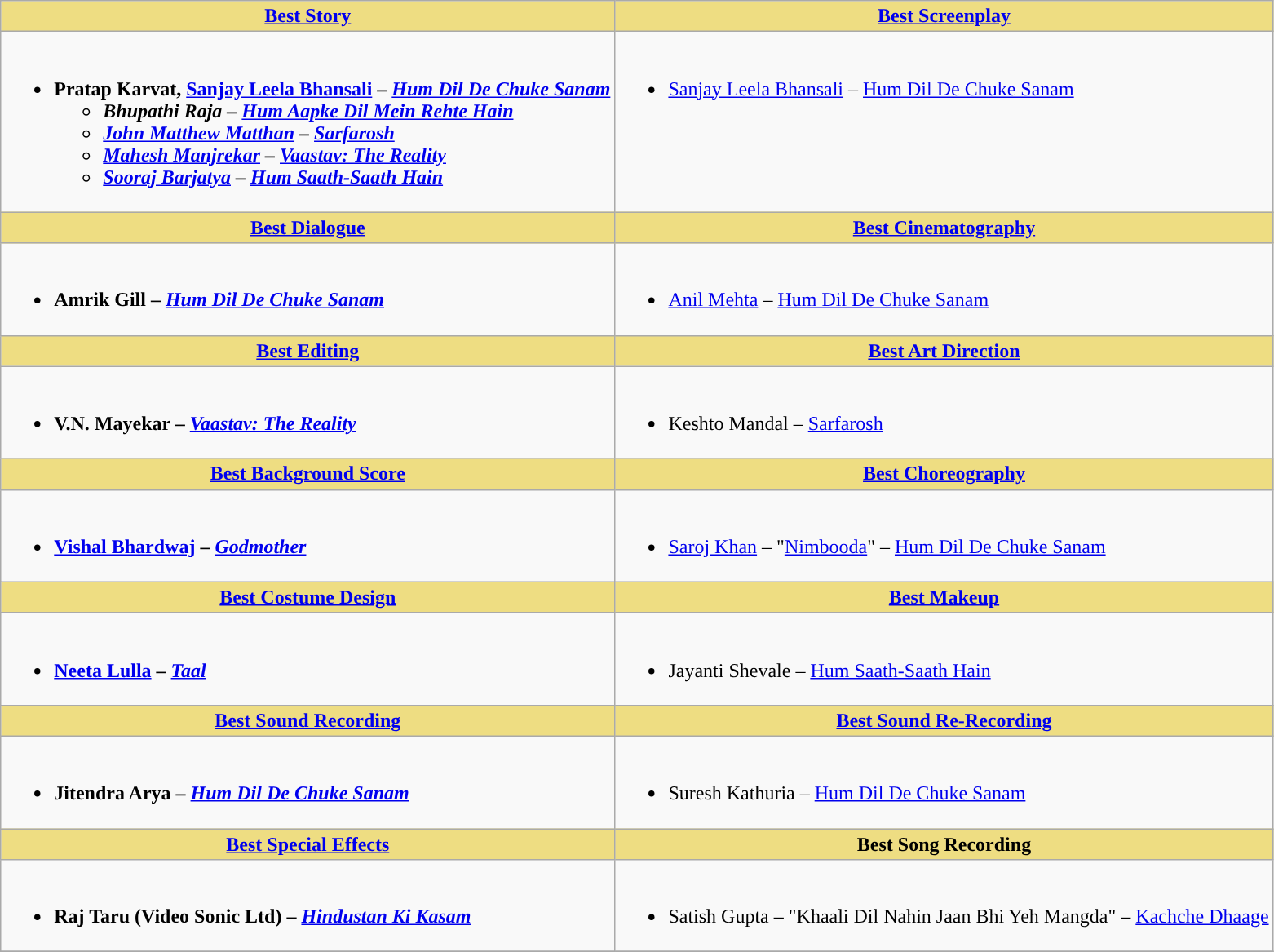<table class="wikitable">
<tr>
<th ! style="background:#EEDD82;text-align:center;"><a href='#'>Best Story</a></th>
<th ! style="background:#eedd82; text-align:center;"><a href='#'>Best Screenplay</a></th>
</tr>
<tr>
<td valign="top"><br><ul><li><strong>Pratap Karvat, <a href='#'>Sanjay Leela Bhansali</a> – <em><a href='#'>Hum Dil De Chuke Sanam</a><strong><em><ul><li>Bhupathi Raja – </em><a href='#'>Hum Aapke Dil Mein Rehte Hain</a><em></li><li><a href='#'>John Matthew Matthan</a> – </em><a href='#'>Sarfarosh</a><em></li><li><a href='#'>Mahesh Manjrekar</a> – </em><a href='#'>Vaastav: The Reality</a><em></li><li><a href='#'>Sooraj Barjatya</a> – </em><a href='#'>Hum Saath-Saath Hain</a><em></li></ul></li></ul></td>
<td valign="top"><br><ul><li></strong><a href='#'>Sanjay Leela Bhansali</a> – </em><a href='#'>Hum Dil De Chuke Sanam</a></em></strong></li></ul></td>
</tr>
<tr>
<th ! style="background:#EEDD82;text-align:center;"><a href='#'>Best Dialogue</a></th>
<th ! style="background:#eedd82; text-align:center;"><a href='#'>Best Cinematography</a></th>
</tr>
<tr>
<td valign="top"><br><ul><li><strong>Amrik Gill – <em><a href='#'>Hum Dil De Chuke Sanam</a><strong><em></li></ul></td>
<td valign="top"><br><ul><li></strong><a href='#'>Anil Mehta</a> – </em><a href='#'>Hum Dil De Chuke Sanam</a></em></strong></li></ul></td>
</tr>
<tr>
<th ! style="background:#EEDD82;text-align:center;"><a href='#'>Best Editing</a></th>
<th ! style="background:#eedd82; text-align:center;"><a href='#'>Best Art Direction</a></th>
</tr>
<tr>
<td valign="top"><br><ul><li><strong>V.N. Mayekar – <em><a href='#'>Vaastav: The Reality</a><strong><em></li></ul></td>
<td valign="top"><br><ul><li></strong>Keshto Mandal – </em><a href='#'>Sarfarosh</a></em></strong></li></ul></td>
</tr>
<tr>
<th ! style="background:#EEDD82;text-align:center;"><a href='#'>Best Background Score</a></th>
<th ! style="background:#eedd82; text-align:center;"><a href='#'>Best Choreography</a></th>
</tr>
<tr>
<td valign="top"><br><ul><li><strong><a href='#'>Vishal Bhardwaj</a> – <em><a href='#'>Godmother</a><strong><em></li></ul></td>
<td valign="top"><br><ul><li></strong><a href='#'>Saroj Khan</a> – "<a href='#'>Nimbooda</a>" – </em><a href='#'>Hum Dil De Chuke Sanam</a></em></strong></li></ul></td>
</tr>
<tr>
<th ! style="background:#EEDD82;text-align:center;"><a href='#'>Best Costume Design</a></th>
<th ! style="background:#eedd82; text-align:center;"><a href='#'>Best Makeup</a></th>
</tr>
<tr>
<td valign="top"><br><ul><li><strong><a href='#'>Neeta Lulla</a> – <em><a href='#'>Taal</a><strong><em></li></ul></td>
<td valign="top"><br><ul><li></strong>Jayanti Shevale – </em><a href='#'>Hum Saath-Saath Hain</a></em></strong></li></ul></td>
</tr>
<tr>
<th ! style="background:#EEDD82;text-align:center;"><a href='#'>Best Sound Recording</a></th>
<th ! style="background:#eedd82; text-align:center;"><a href='#'>Best Sound Re-Recording</a></th>
</tr>
<tr>
<td valign="top"><br><ul><li><strong>Jitendra Arya – <em><a href='#'>Hum Dil De Chuke Sanam</a><strong><em></li></ul></td>
<td valign="top"><br><ul><li></strong>Suresh Kathuria – </em><a href='#'>Hum Dil De Chuke Sanam</a></em></strong></li></ul></td>
</tr>
<tr>
<th ! style="background:#EEDD82;text-align:center;"><a href='#'>Best Special Effects</a></th>
<th ! style="background:#eedd82; text-align:center;">Best Song Recording</th>
</tr>
<tr>
<td valign="top"><br><ul><li><strong>Raj Taru (Video Sonic Ltd) – <em><a href='#'>Hindustan Ki Kasam</a><strong><em></li></ul></td>
<td valign="top"><br><ul><li></strong>Satish Gupta – "Khaali Dil Nahin Jaan Bhi Yeh Mangda" – </em><a href='#'>Kachche Dhaage</a></em></strong></li></ul></td>
</tr>
<tr>
</tr>
</table>
